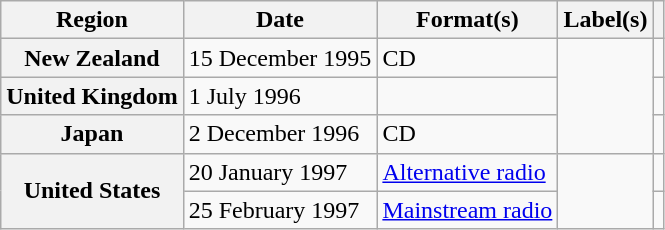<table class="wikitable plainrowheaders">
<tr>
<th scope="col">Region</th>
<th scope="col">Date</th>
<th scope="col">Format(s)</th>
<th scope="col">Label(s)</th>
<th scope="col"></th>
</tr>
<tr>
<th scope="row">New Zealand</th>
<td>15 December 1995</td>
<td>CD</td>
<td rowspan="3"></td>
<td></td>
</tr>
<tr>
<th scope="row">United Kingdom</th>
<td>1 July 1996</td>
<td></td>
<td></td>
</tr>
<tr>
<th scope="row">Japan</th>
<td>2 December 1996</td>
<td>CD</td>
<td></td>
</tr>
<tr>
<th scope="row" rowspan="2">United States</th>
<td>20 January 1997</td>
<td><a href='#'>Alternative radio</a></td>
<td rowspan="2"></td>
<td></td>
</tr>
<tr>
<td>25 February 1997</td>
<td><a href='#'>Mainstream radio</a></td>
<td></td>
</tr>
</table>
